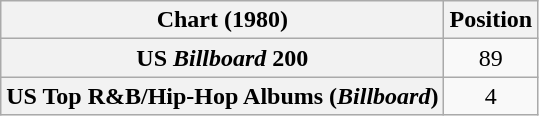<table class="wikitable sortable plainrowheaders" style="text-align:center">
<tr>
<th scope="col">Chart (1980)</th>
<th scope="col">Position</th>
</tr>
<tr>
<th scope="row">US <em>Billboard</em> 200</th>
<td>89</td>
</tr>
<tr>
<th scope="row">US Top R&B/Hip-Hop Albums (<em>Billboard</em>)</th>
<td>4</td>
</tr>
</table>
